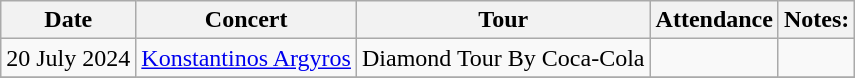<table class="wikitable">
<tr>
<th>Date</th>
<th>Concert</th>
<th>Tour</th>
<th>Attendance</th>
<th>Notes:</th>
</tr>
<tr>
<td align="left">20 July 2024</td>
<td><a href='#'>Konstantinos Argyros</a></td>
<td>Diamond Tour By Coca-Cola</td>
<td></td>
<td></td>
</tr>
<tr>
</tr>
</table>
